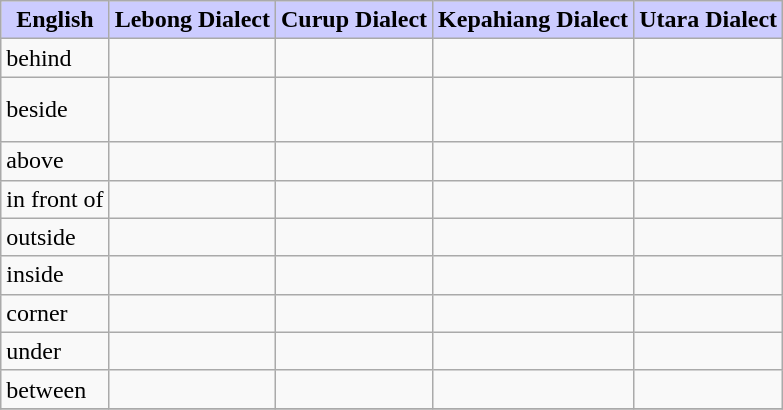<table class="wikitable">
<tr>
<th style="background: #CCCCFF;">English</th>
<th style="background: #CCCCFF;">Lebong Dialect</th>
<th style="background: #CCCCFF;">Curup Dialect</th>
<th style="background: #CCCCFF;">Kepahiang Dialect</th>
<th style="background: #CCCCFF;">Utara Dialect</th>
</tr>
<tr>
<td>behind</td>
<td><br></td>
<td><br></td>
<td><br></td>
<td><br></td>
</tr>
<tr>
<td>beside</td>
<td><br></td>
<td><br></td>
<td><br><br></td>
<td><br></td>
</tr>
<tr>
<td>above</td>
<td></td>
<td></td>
<td></td>
<td></td>
</tr>
<tr>
<td>in front of</td>
<td></td>
<td></td>
<td></td>
<td></td>
</tr>
<tr>
<td>outside</td>
<td></td>
<td></td>
<td></td>
<td></td>
</tr>
<tr>
<td>inside</td>
<td></td>
<td></td>
<td></td>
<td></td>
</tr>
<tr>
<td>corner</td>
<td></td>
<td></td>
<td></td>
<td></td>
</tr>
<tr>
<td>under</td>
<td></td>
<td></td>
<td></td>
<td></td>
</tr>
<tr>
<td>between</td>
<td></td>
<td></td>
<td></td>
<td></td>
</tr>
<tr>
</tr>
</table>
